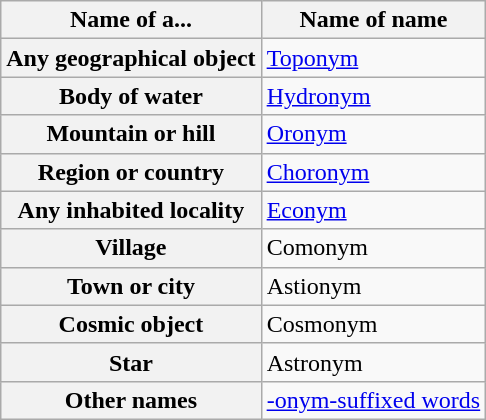<table class="wikitable" |>
<tr>
<th>Name of a...</th>
<th>Name of name</th>
</tr>
<tr>
<th>Any geographical object</th>
<td><a href='#'>Toponym</a></td>
</tr>
<tr>
<th>Body of water</th>
<td><a href='#'>Hydronym</a></td>
</tr>
<tr>
<th>Mountain or hill</th>
<td><a href='#'>Oronym</a></td>
</tr>
<tr>
<th>Region or country</th>
<td><a href='#'>Choronym</a></td>
</tr>
<tr>
<th>Any inhabited locality</th>
<td><a href='#'>Econym</a></td>
</tr>
<tr>
<th>Village</th>
<td>Comonym</td>
</tr>
<tr>
<th>Town or city</th>
<td>Astionym</td>
</tr>
<tr>
<th>Cosmic object</th>
<td>Cosmonym</td>
</tr>
<tr>
<th>Star</th>
<td>Astronym</td>
</tr>
<tr>
<th>Other names</th>
<td><a href='#'>-onym-suffixed words</a></td>
</tr>
</table>
